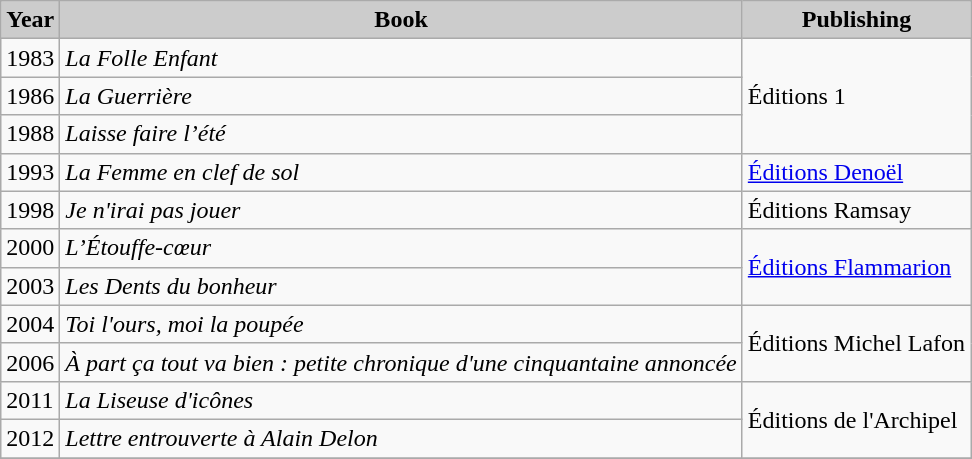<table class="wikitable">
<tr>
<th style="background: #CCCCCC;">Year</th>
<th style="background: #CCCCCC;">Book</th>
<th style="background: #CCCCCC;">Publishing</th>
</tr>
<tr>
<td>1983</td>
<td><em>La Folle Enfant</em></td>
<td rowspan=3>Éditions 1</td>
</tr>
<tr>
<td>1986</td>
<td><em>La Guerrière</em></td>
</tr>
<tr>
<td>1988</td>
<td><em>Laisse faire l’été</em></td>
</tr>
<tr>
<td>1993</td>
<td><em>La Femme en clef de sol</em></td>
<td><a href='#'>Éditions Denoël</a></td>
</tr>
<tr>
<td>1998</td>
<td><em>Je n'irai pas jouer</em></td>
<td>Éditions Ramsay</td>
</tr>
<tr>
<td>2000</td>
<td><em>L’Étouffe-cœur</em></td>
<td rowspan=2><a href='#'>Éditions Flammarion</a></td>
</tr>
<tr>
<td>2003</td>
<td><em>Les Dents du bonheur</em></td>
</tr>
<tr>
<td>2004</td>
<td><em>Toi l'ours, moi la poupée</em></td>
<td rowspan=2>Éditions Michel Lafon</td>
</tr>
<tr>
<td>2006</td>
<td><em>À part ça tout va bien : petite chronique d'une cinquantaine annoncée</em></td>
</tr>
<tr>
<td>2011</td>
<td><em>La Liseuse d'icônes</em></td>
<td rowspan=2>Éditions de l'Archipel</td>
</tr>
<tr>
<td>2012</td>
<td><em>Lettre entrouverte à Alain Delon</em></td>
</tr>
<tr>
</tr>
</table>
